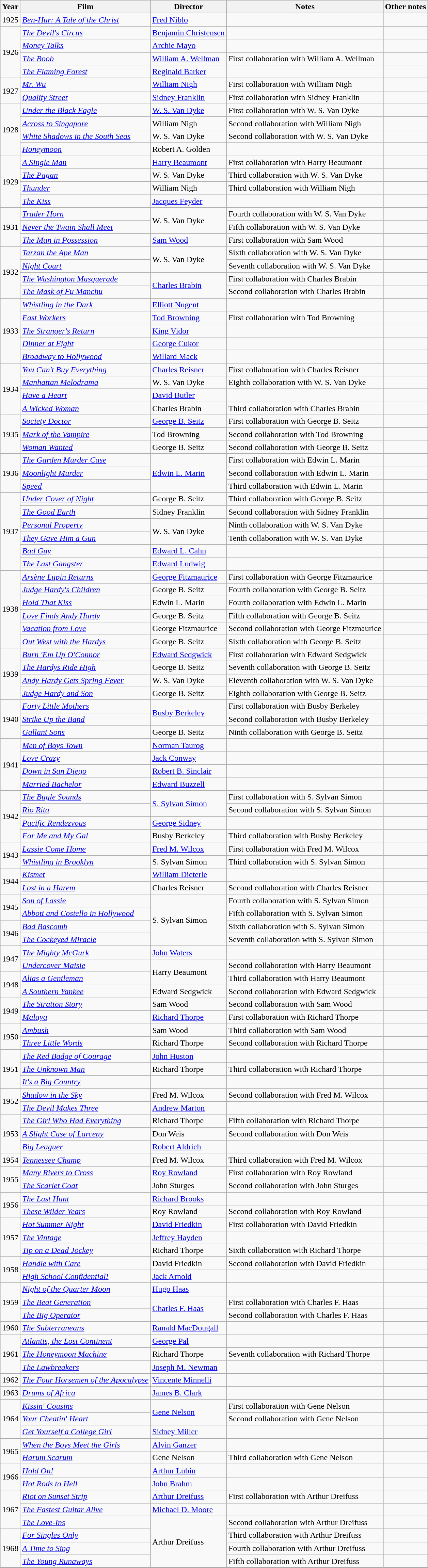<table class="wikitable">
<tr>
<th>Year</th>
<th>Film</th>
<th>Director</th>
<th>Notes</th>
<th>Other notes</th>
</tr>
<tr>
<td>1925</td>
<td><em><a href='#'>Ben-Hur: A Tale of the Christ</a></em></td>
<td><a href='#'>Fred Niblo</a></td>
<td></td>
<td></td>
</tr>
<tr>
<td rowspan=4>1926</td>
<td><em><a href='#'>The Devil's Circus</a></em></td>
<td><a href='#'>Benjamin Christensen</a></td>
<td></td>
<td></td>
</tr>
<tr>
<td><em><a href='#'>Money Talks</a></em></td>
<td><a href='#'>Archie Mayo</a></td>
<td></td>
<td></td>
</tr>
<tr>
<td><em><a href='#'>The Boob</a></em></td>
<td><a href='#'>William A. Wellman</a></td>
<td>First collaboration with William A. Wellman</td>
<td></td>
</tr>
<tr>
<td><em><a href='#'>The Flaming Forest</a></em></td>
<td><a href='#'>Reginald Barker</a></td>
<td></td>
<td></td>
</tr>
<tr>
<td rowspan=2>1927</td>
<td><em><a href='#'>Mr. Wu</a></em></td>
<td><a href='#'>William Nigh</a></td>
<td>First collaboration with William Nigh</td>
<td></td>
</tr>
<tr>
<td><em><a href='#'>Quality Street</a></em></td>
<td><a href='#'>Sidney Franklin</a></td>
<td>First collaboration with Sidney Franklin</td>
<td></td>
</tr>
<tr>
<td rowspan=4>1928</td>
<td><em><a href='#'>Under the Black Eagle</a></em></td>
<td><a href='#'>W. S. Van Dyke</a></td>
<td>First collaboration with W. S. Van Dyke</td>
<td></td>
</tr>
<tr>
<td><em><a href='#'>Across to Singapore</a></em></td>
<td>William Nigh</td>
<td>Second collaboration with William Nigh</td>
<td></td>
</tr>
<tr>
<td><em><a href='#'>White Shadows in the South Seas</a></em></td>
<td>W. S. Van Dyke</td>
<td>Second collaboration with W. S. Van Dyke</td>
<td></td>
</tr>
<tr>
<td><em><a href='#'>Honeymoon</a></em></td>
<td>Robert A. Golden</td>
<td></td>
<td></td>
</tr>
<tr>
<td rowspan=4>1929</td>
<td><em><a href='#'>A Single Man</a></em></td>
<td><a href='#'>Harry Beaumont</a></td>
<td>First collaboration with Harry Beaumont</td>
<td></td>
</tr>
<tr>
<td><em><a href='#'>The Pagan</a></em></td>
<td>W. S. Van Dyke</td>
<td>Third collaboration with W. S. Van Dyke</td>
<td></td>
</tr>
<tr>
<td><em><a href='#'>Thunder</a></em></td>
<td>William Nigh</td>
<td>Third collaboration with William Nigh</td>
<td></td>
</tr>
<tr>
<td><em><a href='#'>The Kiss</a></em></td>
<td><a href='#'>Jacques Feyder</a></td>
<td></td>
<td></td>
</tr>
<tr>
<td rowspan=3>1931</td>
<td><em><a href='#'>Trader Horn</a></em></td>
<td rowspan=2>W. S. Van Dyke</td>
<td>Fourth collaboration with W. S. Van Dyke</td>
<td></td>
</tr>
<tr>
<td><em><a href='#'>Never the Twain Shall Meet</a></em></td>
<td>Fifth collaboration with W. S. Van Dyke</td>
<td></td>
</tr>
<tr>
<td><em><a href='#'>The Man in Possession</a></em></td>
<td><a href='#'>Sam Wood</a></td>
<td>First collaboration with Sam Wood</td>
<td></td>
</tr>
<tr>
<td rowspan=4>1932</td>
<td><em><a href='#'>Tarzan the Ape Man</a></em></td>
<td rowspan=2>W. S. Van Dyke</td>
<td>Sixth collaboration with W. S. Van Dyke</td>
<td></td>
</tr>
<tr>
<td><em><a href='#'>Night Court</a></em></td>
<td>Seventh collaboration with W. S. Van Dyke</td>
<td></td>
</tr>
<tr>
<td><em><a href='#'>The Washington Masquerade</a></em></td>
<td rowspan=2><a href='#'>Charles Brabin</a></td>
<td>First collaboration with Charles Brabin</td>
<td></td>
</tr>
<tr>
<td><em><a href='#'>The Mask of Fu Manchu</a></em></td>
<td>Second collaboration with Charles Brabin</td>
<td></td>
</tr>
<tr>
<td rowspan=5>1933</td>
<td><em><a href='#'>Whistling in the Dark</a></em></td>
<td><a href='#'>Elliott Nugent</a></td>
<td></td>
<td></td>
</tr>
<tr>
<td><em><a href='#'>Fast Workers</a></em></td>
<td><a href='#'>Tod Browning</a></td>
<td>First collaboration with Tod Browning</td>
<td></td>
</tr>
<tr>
<td><em><a href='#'>The Stranger's Return</a></em></td>
<td><a href='#'>King Vidor</a></td>
<td></td>
<td><small></small></td>
</tr>
<tr>
<td><em><a href='#'>Dinner at Eight</a></em></td>
<td><a href='#'>George Cukor</a></td>
<td></td>
<td></td>
</tr>
<tr>
<td><em><a href='#'>Broadway to Hollywood</a></em></td>
<td><a href='#'>Willard Mack</a></td>
<td></td>
<td></td>
</tr>
<tr>
<td rowspan=4>1934</td>
<td><em><a href='#'>You Can't Buy Everything</a></em></td>
<td><a href='#'>Charles Reisner</a></td>
<td>First collaboration with Charles Reisner</td>
<td></td>
</tr>
<tr>
<td><em><a href='#'>Manhattan Melodrama</a></em></td>
<td>W. S. Van Dyke</td>
<td>Eighth collaboration with W. S. Van Dyke</td>
<td></td>
</tr>
<tr>
<td><em><a href='#'>Have a Heart</a></em></td>
<td><a href='#'>David Butler</a></td>
<td></td>
<td></td>
</tr>
<tr>
<td><em><a href='#'>A Wicked Woman</a></em></td>
<td>Charles Brabin</td>
<td>Third collaboration with Charles Brabin</td>
<td></td>
</tr>
<tr>
<td rowspan=3>1935</td>
<td><em><a href='#'>Society Doctor</a></em></td>
<td><a href='#'>George B. Seitz</a></td>
<td>First collaboration with George B. Seitz</td>
<td></td>
</tr>
<tr>
<td><em><a href='#'>Mark of the Vampire</a></em></td>
<td>Tod Browning</td>
<td>Second collaboration with Tod Browning</td>
<td></td>
</tr>
<tr>
<td><em><a href='#'>Woman Wanted</a></em></td>
<td>George B. Seitz</td>
<td>Second collaboration with George B. Seitz</td>
<td></td>
</tr>
<tr>
<td rowspan=3>1936</td>
<td><em><a href='#'>The Garden Murder Case</a></em></td>
<td rowspan=3><a href='#'>Edwin L. Marin</a></td>
<td>First collaboration with Edwin L. Marin</td>
<td></td>
</tr>
<tr>
<td><em><a href='#'>Moonlight Murder</a></em></td>
<td>Second collaboration with Edwin L. Marin</td>
<td></td>
</tr>
<tr>
<td><em><a href='#'>Speed</a></em></td>
<td>Third collaboration with Edwin L. Marin</td>
<td></td>
</tr>
<tr>
<td rowspan=6>1937</td>
<td><em><a href='#'>Under Cover of Night</a></em></td>
<td>George B. Seitz</td>
<td>Third collaboration with George B. Seitz</td>
<td></td>
</tr>
<tr>
<td><em><a href='#'>The Good Earth</a></em></td>
<td>Sidney Franklin</td>
<td>Second collaboration with Sidney Franklin</td>
<td><small></small></td>
</tr>
<tr>
<td><em><a href='#'>Personal Property</a></em></td>
<td rowspan=2>W. S. Van Dyke</td>
<td>Ninth collaboration with W. S. Van Dyke</td>
<td></td>
</tr>
<tr>
<td><em><a href='#'>They Gave Him a Gun</a></em></td>
<td>Tenth collaboration with W. S. Van Dyke</td>
<td></td>
</tr>
<tr>
<td><em><a href='#'>Bad Guy</a></em></td>
<td><a href='#'>Edward L. Cahn</a></td>
<td></td>
<td></td>
</tr>
<tr>
<td><em><a href='#'>The Last Gangster</a></em></td>
<td><a href='#'>Edward Ludwig</a></td>
<td></td>
<td></td>
</tr>
<tr>
<td rowspan=6>1938</td>
<td><em><a href='#'>Arsène Lupin Returns</a></em></td>
<td><a href='#'>George Fitzmaurice</a></td>
<td>First collaboration with George Fitzmaurice</td>
<td></td>
</tr>
<tr>
<td><em><a href='#'>Judge Hardy's Children</a></em></td>
<td>George B. Seitz</td>
<td>Fourth collaboration with George B. Seitz</td>
<td></td>
</tr>
<tr>
<td><em><a href='#'>Hold That Kiss</a></em></td>
<td>Edwin L. Marin</td>
<td>Fourth collaboration with Edwin L. Marin</td>
<td></td>
</tr>
<tr>
<td><em><a href='#'>Love Finds Andy Hardy</a></em></td>
<td>George B. Seitz</td>
<td>Fifth collaboration with George B. Seitz</td>
<td></td>
</tr>
<tr>
<td><em><a href='#'>Vacation from Love</a></em></td>
<td>George Fitzmaurice</td>
<td>Second collaboration with George Fitzmaurice</td>
<td></td>
</tr>
<tr>
<td><em><a href='#'>Out West with the Hardys</a></em></td>
<td>George B. Seitz</td>
<td>Sixth collaboration with George B. Seitz</td>
<td></td>
</tr>
<tr>
<td rowspan=4>1939</td>
<td><em><a href='#'>Burn 'Em Up O'Connor</a></em></td>
<td><a href='#'>Edward Sedgwick</a></td>
<td>First collaboration with Edward Sedgwick</td>
<td></td>
</tr>
<tr>
<td><em><a href='#'>The Hardys Ride High</a></em></td>
<td>George B. Seitz</td>
<td>Seventh collaboration with George B. Seitz</td>
<td></td>
</tr>
<tr>
<td><em><a href='#'>Andy Hardy Gets Spring Fever</a></em></td>
<td>W. S. Van Dyke</td>
<td>Eleventh collaboration with W. S. Van Dyke</td>
<td></td>
</tr>
<tr>
<td><em><a href='#'>Judge Hardy and Son</a></em></td>
<td>George B. Seitz</td>
<td>Eighth collaboration with George B. Seitz</td>
<td></td>
</tr>
<tr>
<td rowspan=3>1940</td>
<td><em><a href='#'>Forty Little Mothers</a></em></td>
<td rowspan=2><a href='#'>Busby Berkeley</a></td>
<td>First collaboration with Busby Berkeley</td>
<td></td>
</tr>
<tr>
<td><em><a href='#'>Strike Up the Band</a></em></td>
<td>Second collaboration with Busby Berkeley</td>
<td></td>
</tr>
<tr>
<td><em><a href='#'>Gallant Sons</a></em></td>
<td>George B. Seitz</td>
<td>Ninth collaboration with George B. Seitz</td>
<td></td>
</tr>
<tr>
<td rowspan=4>1941</td>
<td><em><a href='#'>Men of Boys Town</a></em></td>
<td><a href='#'>Norman Taurog</a></td>
<td></td>
<td><small></small></td>
</tr>
<tr>
<td><em><a href='#'>Love Crazy</a></em></td>
<td><a href='#'>Jack Conway</a></td>
<td></td>
<td></td>
</tr>
<tr>
<td><em><a href='#'>Down in San Diego</a></em></td>
<td><a href='#'>Robert B. Sinclair</a></td>
<td></td>
<td></td>
</tr>
<tr>
<td><em><a href='#'>Married Bachelor</a></em></td>
<td><a href='#'>Edward Buzzell</a></td>
<td></td>
<td></td>
</tr>
<tr>
<td rowspan=4>1942</td>
<td><em><a href='#'>The Bugle Sounds</a></em></td>
<td rowspan=2><a href='#'>S. Sylvan Simon</a></td>
<td>First collaboration with S. Sylvan Simon</td>
<td></td>
</tr>
<tr>
<td><em><a href='#'>Rio Rita</a></em></td>
<td>Second collaboration with S. Sylvan Simon</td>
<td></td>
</tr>
<tr>
<td><em><a href='#'>Pacific Rendezvous</a></em></td>
<td><a href='#'>George Sidney</a></td>
<td></td>
<td></td>
</tr>
<tr>
<td><em><a href='#'>For Me and My Gal</a></em></td>
<td>Busby Berkeley</td>
<td>Third collaboration with Busby Berkeley</td>
<td></td>
</tr>
<tr>
<td rowspan=2>1943</td>
<td><em><a href='#'>Lassie Come Home</a></em></td>
<td><a href='#'>Fred M. Wilcox</a></td>
<td>First collaboration with Fred M. Wilcox</td>
<td></td>
</tr>
<tr>
<td><em><a href='#'>Whistling in Brooklyn</a></em></td>
<td>S. Sylvan Simon</td>
<td>Third collaboration with S. Sylvan Simon</td>
<td></td>
</tr>
<tr>
<td rowspan=2>1944</td>
<td><em><a href='#'>Kismet</a></em></td>
<td><a href='#'>William Dieterle</a></td>
<td></td>
<td></td>
</tr>
<tr>
<td><em><a href='#'>Lost in a Harem</a></em></td>
<td>Charles Reisner</td>
<td>Second collaboration with Charles Reisner</td>
<td><small></small></td>
</tr>
<tr>
<td rowspan=2>1945</td>
<td><em><a href='#'>Son of Lassie</a></em></td>
<td rowspan=4>S. Sylvan Simon</td>
<td>Fourth collaboration with S. Sylvan Simon</td>
<td></td>
</tr>
<tr>
<td><em><a href='#'>Abbott and Costello in Hollywood</a></em></td>
<td>Fifth collaboration with S. Sylvan Simon</td>
<td></td>
</tr>
<tr>
<td rowspan=2>1946</td>
<td><em><a href='#'>Bad Bascomb</a></em></td>
<td>Sixth collaboration with S. Sylvan Simon</td>
<td></td>
</tr>
<tr>
<td><em><a href='#'>The Cockeyed Miracle</a></em></td>
<td>Seventh collaboration with S. Sylvan Simon</td>
<td></td>
</tr>
<tr>
<td rowspan=2>1947</td>
<td><em><a href='#'>The Mighty McGurk</a></em></td>
<td><a href='#'>John Waters</a></td>
<td></td>
<td></td>
</tr>
<tr>
<td><em><a href='#'>Undercover Maisie</a></em></td>
<td rowspan=2>Harry Beaumont</td>
<td>Second collaboration with Harry Beaumont</td>
<td></td>
</tr>
<tr>
<td rowspan=2>1948</td>
<td><em><a href='#'>Alias a Gentleman</a></em></td>
<td>Third collaboration with Harry Beaumont</td>
<td></td>
</tr>
<tr>
<td><em><a href='#'>A Southern Yankee</a></em></td>
<td>Edward Sedgwick</td>
<td>Second collaboration with Edward Sedgwick</td>
<td></td>
</tr>
<tr>
<td rowspan=2>1949</td>
<td><em><a href='#'>The Stratton Story</a></em></td>
<td>Sam Wood</td>
<td>Second collaboration with Sam Wood</td>
<td></td>
</tr>
<tr>
<td><em><a href='#'>Malaya</a></em></td>
<td><a href='#'>Richard Thorpe</a></td>
<td>First collaboration with Richard Thorpe</td>
<td></td>
</tr>
<tr>
<td rowspan=2>1950</td>
<td><em><a href='#'>Ambush</a></em></td>
<td>Sam Wood</td>
<td>Third collaboration with Sam Wood</td>
<td></td>
</tr>
<tr>
<td><em><a href='#'>Three Little Words</a></em></td>
<td>Richard Thorpe</td>
<td>Second collaboration with Richard Thorpe</td>
<td></td>
</tr>
<tr>
<td rowspan=3>1951</td>
<td><em><a href='#'>The Red Badge of Courage</a></em></td>
<td><a href='#'>John Huston</a></td>
<td></td>
<td></td>
</tr>
<tr>
<td><em><a href='#'>The Unknown Man</a></em></td>
<td>Richard Thorpe</td>
<td>Third collaboration with Richard Thorpe</td>
<td></td>
</tr>
<tr>
<td><em><a href='#'>It's a Big Country</a></em></td>
<td></td>
<td></td>
<td></td>
</tr>
<tr>
<td rowspan=2>1952</td>
<td><em><a href='#'>Shadow in the Sky</a></em></td>
<td>Fred M. Wilcox</td>
<td>Second collaboration with Fred M. Wilcox</td>
<td></td>
</tr>
<tr>
<td><em><a href='#'>The Devil Makes Three</a></em></td>
<td><a href='#'>Andrew Marton</a></td>
<td></td>
<td></td>
</tr>
<tr>
<td rowspan=3>1953</td>
<td><em><a href='#'>The Girl Who Had Everything</a></em></td>
<td>Richard Thorpe</td>
<td>Fifth collaboration with Richard Thorpe</td>
<td></td>
</tr>
<tr>
<td><em><a href='#'>A Slight Case of Larceny</a></em></td>
<td>Don Weis</td>
<td>Second collaboration with Don Weis</td>
<td></td>
</tr>
<tr>
<td><em><a href='#'>Big Leaguer</a></em></td>
<td><a href='#'>Robert Aldrich</a></td>
<td></td>
<td></td>
</tr>
<tr>
<td>1954</td>
<td><em><a href='#'>Tennessee Champ</a></em></td>
<td>Fred M. Wilcox</td>
<td>Third collaboration with Fred M. Wilcox</td>
<td></td>
</tr>
<tr>
<td rowspan=2>1955</td>
<td><em><a href='#'>Many Rivers to Cross</a></em></td>
<td><a href='#'>Roy Rowland</a></td>
<td>First collaboration with Roy Rowland</td>
<td></td>
</tr>
<tr>
<td><em><a href='#'>The Scarlet Coat</a></em></td>
<td>John Sturges</td>
<td>Second collaboration with John Sturges</td>
<td></td>
</tr>
<tr>
<td rowspan=2>1956</td>
<td><em><a href='#'>The Last Hunt</a></em></td>
<td><a href='#'>Richard Brooks</a></td>
<td></td>
<td></td>
</tr>
<tr>
<td><em><a href='#'>These Wilder Years</a></em></td>
<td>Roy Rowland</td>
<td>Second collaboration with Roy Rowland</td>
<td></td>
</tr>
<tr>
<td rowspan=3>1957</td>
<td><em><a href='#'>Hot Summer Night</a></em></td>
<td><a href='#'>David Friedkin</a></td>
<td>First collaboration with David Friedkin</td>
<td></td>
</tr>
<tr>
<td><em><a href='#'>The Vintage</a></em></td>
<td><a href='#'>Jeffrey Hayden</a></td>
<td></td>
<td></td>
</tr>
<tr>
<td><em><a href='#'>Tip on a Dead Jockey</a></em></td>
<td>Richard Thorpe</td>
<td>Sixth collaboration with Richard Thorpe</td>
<td></td>
</tr>
<tr>
<td rowspan=2>1958</td>
<td><em><a href='#'>Handle with Care</a></em></td>
<td>David Friedkin</td>
<td>Second collaboration with David Friedkin</td>
<td></td>
</tr>
<tr>
<td><em><a href='#'>High School Confidential!</a></em></td>
<td><a href='#'>Jack Arnold</a></td>
<td></td>
<td></td>
</tr>
<tr>
<td rowspan=3>1959</td>
<td><em><a href='#'>Night of the Quarter Moon</a></em></td>
<td><a href='#'>Hugo Haas</a></td>
<td></td>
<td></td>
</tr>
<tr>
<td><em><a href='#'>The Beat Generation</a></em></td>
<td rowspan=2><a href='#'>Charles F. Haas</a></td>
<td>First collaboration with Charles F. Haas</td>
<td></td>
</tr>
<tr>
<td><em><a href='#'>The Big Operator</a></em></td>
<td>Second collaboration with Charles F. Haas</td>
<td></td>
</tr>
<tr>
<td>1960</td>
<td><em><a href='#'>The Subterraneans</a></em></td>
<td><a href='#'>Ranald MacDougall</a></td>
<td></td>
<td></td>
</tr>
<tr>
<td rowspan=3>1961</td>
<td><em><a href='#'>Atlantis, the Lost Continent</a></em></td>
<td><a href='#'>George Pal</a></td>
<td></td>
<td></td>
</tr>
<tr>
<td><em><a href='#'>The Honeymoon Machine</a></em></td>
<td>Richard Thorpe</td>
<td>Seventh collaboration with Richard Thorpe</td>
<td></td>
</tr>
<tr>
<td><em><a href='#'>The Lawbreakers</a></em></td>
<td><a href='#'>Joseph M. Newman</a></td>
<td></td>
<td></td>
</tr>
<tr>
<td>1962</td>
<td><em><a href='#'>The Four Horsemen of the Apocalypse</a></em></td>
<td><a href='#'>Vincente Minnelli</a></td>
<td></td>
<td></td>
</tr>
<tr>
<td>1963</td>
<td><em><a href='#'>Drums of Africa</a></em></td>
<td><a href='#'>James B. Clark</a></td>
<td></td>
<td></td>
</tr>
<tr>
<td rowspan=3>1964</td>
<td><em><a href='#'>Kissin' Cousins</a></em></td>
<td rowspan=2><a href='#'>Gene Nelson</a></td>
<td>First collaboration with Gene Nelson</td>
<td></td>
</tr>
<tr>
<td><em><a href='#'>Your Cheatin' Heart</a></em></td>
<td>Second collaboration with Gene Nelson</td>
<td></td>
</tr>
<tr>
<td><em><a href='#'>Get Yourself a College Girl</a></em></td>
<td><a href='#'>Sidney Miller</a></td>
<td></td>
<td></td>
</tr>
<tr>
<td rowspan=2>1965</td>
<td><em><a href='#'>When the Boys Meet the Girls</a></em></td>
<td><a href='#'>Alvin Ganzer</a></td>
<td></td>
<td></td>
</tr>
<tr>
<td><em><a href='#'>Harum Scarum</a></em></td>
<td>Gene Nelson</td>
<td>Third collaboration with Gene Nelson</td>
<td></td>
</tr>
<tr>
<td rowspan=2>1966</td>
<td><em><a href='#'>Hold On!</a></em></td>
<td><a href='#'>Arthur Lubin</a></td>
<td></td>
<td></td>
</tr>
<tr>
<td><em><a href='#'>Hot Rods to Hell</a></em></td>
<td><a href='#'>John Brahm</a></td>
<td></td>
<td></td>
</tr>
<tr>
<td rowspan=3>1967</td>
<td><em><a href='#'>Riot on Sunset Strip</a></em></td>
<td><a href='#'>Arthur Dreifuss</a></td>
<td>First collaboration with Arthur Dreifuss</td>
<td></td>
</tr>
<tr>
<td><em><a href='#'>The Fastest Guitar Alive</a></em></td>
<td><a href='#'>Michael D. Moore</a></td>
<td></td>
<td></td>
</tr>
<tr>
<td><em><a href='#'>The Love-Ins</a></em></td>
<td rowspan=4>Arthur Dreifuss</td>
<td>Second collaboration with Arthur Dreifuss</td>
<td></td>
</tr>
<tr>
<td rowspan=3>1968</td>
<td><em><a href='#'>For Singles Only</a></em></td>
<td>Third collaboration with Arthur Dreifuss</td>
<td></td>
</tr>
<tr>
<td><em><a href='#'>A Time to Sing</a></em></td>
<td>Fourth collaboration with Arthur Dreifuss</td>
<td></td>
</tr>
<tr>
<td><em><a href='#'>The Young Runaways</a></em></td>
<td>Fifth collaboration with Arthur Dreifuss</td>
<td></td>
</tr>
</table>
